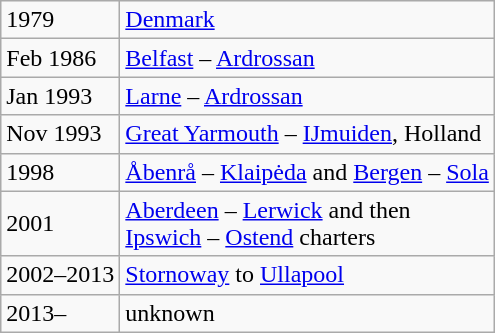<table class="wikitable">
<tr>
<td>1979</td>
<td><a href='#'>Denmark</a></td>
</tr>
<tr>
<td>Feb 1986</td>
<td><a href='#'>Belfast</a> – <a href='#'>Ardrossan</a></td>
</tr>
<tr>
<td>Jan 1993</td>
<td><a href='#'>Larne</a> – <a href='#'>Ardrossan</a></td>
</tr>
<tr>
<td>Nov 1993</td>
<td><a href='#'>Great Yarmouth</a> – <a href='#'>IJmuiden</a>, Holland</td>
</tr>
<tr>
<td>1998</td>
<td><a href='#'>Åbenrå</a> – <a href='#'>Klaipėda</a> and <a href='#'>Bergen</a> – <a href='#'>Sola</a></td>
</tr>
<tr>
<td>2001</td>
<td><a href='#'>Aberdeen</a> – <a href='#'>Lerwick</a> and then<br><a href='#'>Ipswich</a> – <a href='#'>Ostend</a> charters</td>
</tr>
<tr>
<td>2002–2013</td>
<td><a href='#'>Stornoway</a> to <a href='#'>Ullapool</a></td>
</tr>
<tr>
<td>2013–</td>
<td>unknown</td>
</tr>
</table>
